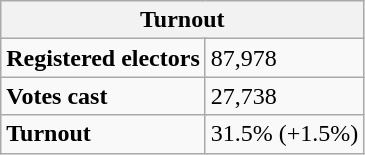<table class="wikitable" border="1">
<tr>
<th colspan="5">Turnout</th>
</tr>
<tr>
<td colspan="2"><strong>Registered electors</strong></td>
<td colspan="3">87,978</td>
</tr>
<tr>
<td colspan="2"><strong>Votes cast</strong></td>
<td colspan="3">27,738</td>
</tr>
<tr>
<td colspan="2"><strong>Turnout</strong></td>
<td colspan="3">31.5% (+1.5%)</td>
</tr>
</table>
